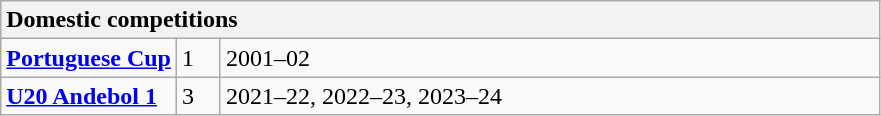<table class="wikitable">
<tr>
<th width="100%" colspan="3" style="text-align:left;">Domestic competitions</th>
</tr>
<tr>
<td width="20%"><strong><a href='#'>Portuguese Cup</a></strong></td>
<td width="5%">1</td>
<td width="75%">2001–02</td>
</tr>
<tr>
<td width="20%"><strong><a href='#'> U20 Andebol 1</a></strong></td>
<td>3</td>
<td>2021–22, 2022–23, 2023–24</td>
</tr>
</table>
